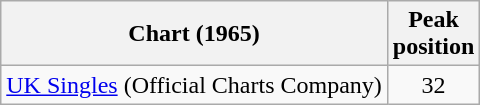<table class="wikitable">
<tr>
<th>Chart (1965)</th>
<th>Peak<br>position</th>
</tr>
<tr>
<td><a href='#'>UK Singles</a> (Official Charts Company)</td>
<td align="center">32</td>
</tr>
</table>
